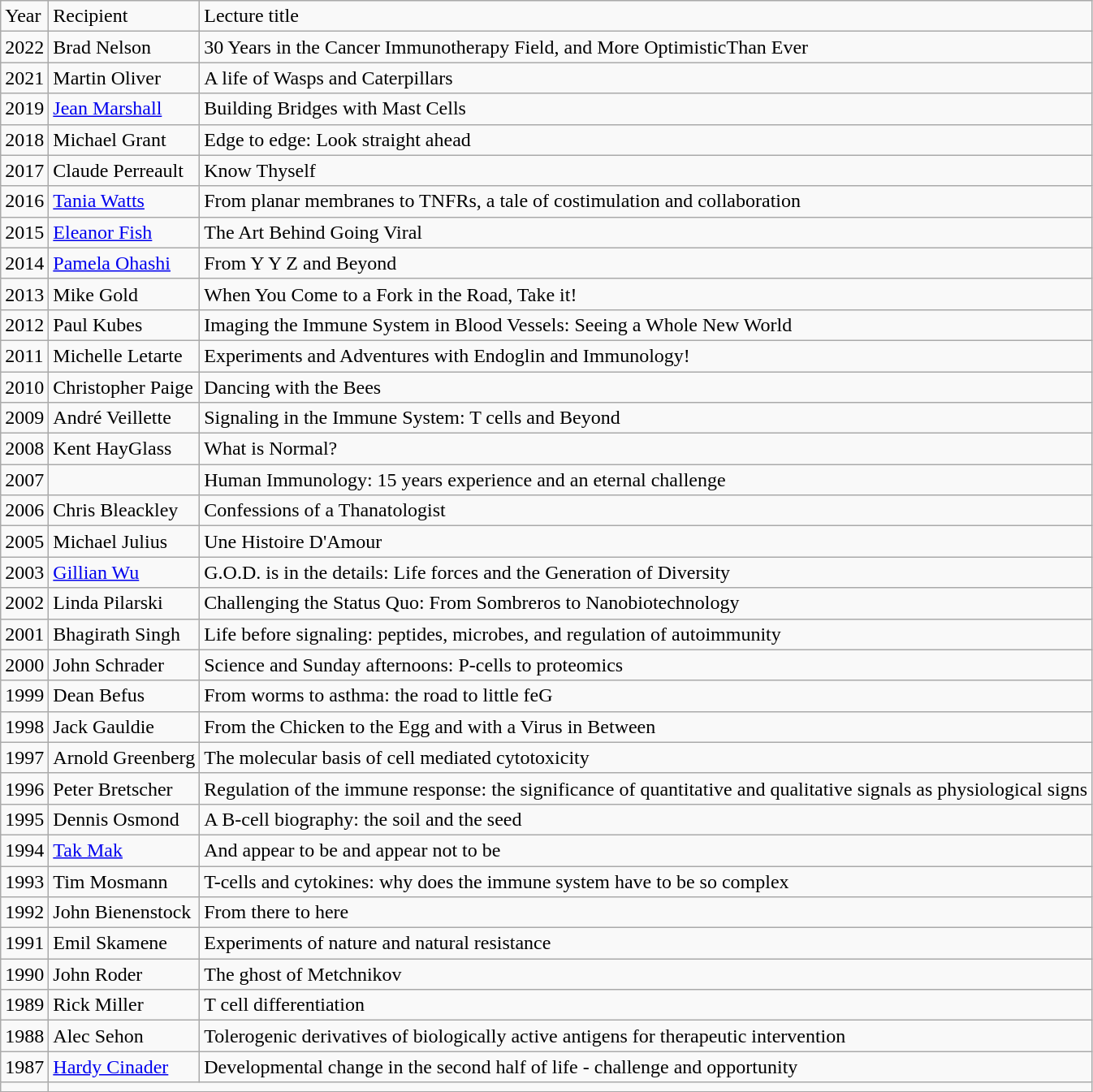<table class="wikitable">
<tr>
<td>Year</td>
<td>Recipient</td>
<td>Lecture title</td>
</tr>
<tr>
<td>2022</td>
<td>Brad Nelson</td>
<td>30 Years in the Cancer Immunotherapy Field, and More OptimisticThan Ever</td>
</tr>
<tr>
<td>2021</td>
<td>Martin Oliver</td>
<td>A life of Wasps and Caterpillars</td>
</tr>
<tr>
<td>2019</td>
<td><a href='#'>Jean Marshall</a></td>
<td>Building Bridges with Mast Cells</td>
</tr>
<tr>
<td>2018</td>
<td>Michael Grant</td>
<td>Edge to edge: Look straight ahead</td>
</tr>
<tr>
<td>2017</td>
<td>Claude Perreault</td>
<td>Know Thyself</td>
</tr>
<tr>
<td>2016</td>
<td><a href='#'>Tania Watts</a></td>
<td>From planar membranes to TNFRs, a tale of costimulation and collaboration</td>
</tr>
<tr>
<td>2015</td>
<td><a href='#'>Eleanor Fish</a></td>
<td>The Art Behind Going Viral</td>
</tr>
<tr>
<td>2014</td>
<td><a href='#'>Pamela Ohashi</a></td>
<td>From Y Y Z and Beyond</td>
</tr>
<tr>
<td>2013</td>
<td>Mike Gold</td>
<td>When You Come to a Fork in the Road, Take it!</td>
</tr>
<tr>
<td>2012</td>
<td>Paul Kubes</td>
<td>Imaging the Immune System in Blood Vessels: Seeing a Whole New World</td>
</tr>
<tr>
<td>2011</td>
<td>Michelle Letarte</td>
<td>Experiments and Adventures with Endoglin and Immunology!</td>
</tr>
<tr>
<td>2010</td>
<td>Christopher Paige</td>
<td>Dancing with the Bees</td>
</tr>
<tr>
<td>2009</td>
<td>André Veillette</td>
<td>Signaling in the Immune System: T cells and Beyond</td>
</tr>
<tr>
<td>2008</td>
<td>Kent HayGlass</td>
<td>What is Normal?</td>
</tr>
<tr>
<td>2007</td>
<td></td>
<td>Human Immunology: 15 years experience and an eternal challenge</td>
</tr>
<tr>
<td>2006</td>
<td>Chris Bleackley</td>
<td>Confessions of a Thanatologist</td>
</tr>
<tr>
<td>2005</td>
<td>Michael Julius</td>
<td>Une Histoire D'Amour</td>
</tr>
<tr>
<td>2003</td>
<td><a href='#'>Gillian Wu</a></td>
<td>G.O.D. is in the details: Life forces and the Generation of Diversity</td>
</tr>
<tr>
<td>2002</td>
<td>Linda Pilarski</td>
<td>Challenging the Status Quo: From Sombreros to Nanobiotechnology</td>
</tr>
<tr>
<td>2001</td>
<td>Bhagirath Singh</td>
<td>Life before signaling: peptides, microbes, and regulation of autoimmunity</td>
</tr>
<tr>
<td>2000</td>
<td>John Schrader</td>
<td>Science and Sunday afternoons: P-cells to proteomics</td>
</tr>
<tr>
<td>1999</td>
<td>Dean Befus</td>
<td>From worms to asthma: the road to little feG</td>
</tr>
<tr>
<td>1998</td>
<td>Jack Gauldie</td>
<td>From the Chicken to the Egg and with a Virus in Between</td>
</tr>
<tr>
<td>1997</td>
<td>Arnold Greenberg</td>
<td>The molecular basis of cell mediated cytotoxicity</td>
</tr>
<tr>
<td>1996</td>
<td>Peter Bretscher</td>
<td>Regulation of the immune response: the significance of quantitative and qualitative signals as physiological signs</td>
</tr>
<tr>
<td>1995</td>
<td>Dennis Osmond</td>
<td>A B-cell biography: the soil and the seed</td>
</tr>
<tr>
<td>1994</td>
<td><a href='#'>Tak Mak</a></td>
<td>And appear to be and appear not to be</td>
</tr>
<tr>
<td>1993</td>
<td>Tim Mosmann</td>
<td>T-cells and cytokines: why does the immune system have to be so complex</td>
</tr>
<tr>
<td>1992</td>
<td>John Bienenstock</td>
<td>From there to here</td>
</tr>
<tr>
<td>1991</td>
<td>Emil Skamene</td>
<td>Experiments of nature and natural resistance</td>
</tr>
<tr>
<td>1990</td>
<td>John Roder</td>
<td>The ghost of Metchnikov</td>
</tr>
<tr>
<td>1989</td>
<td>Rick Miller</td>
<td>T cell differentiation</td>
</tr>
<tr>
<td>1988</td>
<td>Alec Sehon</td>
<td>Tolerogenic derivatives of biologically active antigens for therapeutic intervention</td>
</tr>
<tr>
<td>1987</td>
<td><a href='#'>Hardy Cinader</a></td>
<td>Developmental change in the second half of life - challenge and opportunity</td>
</tr>
<tr>
<td></td>
</tr>
</table>
